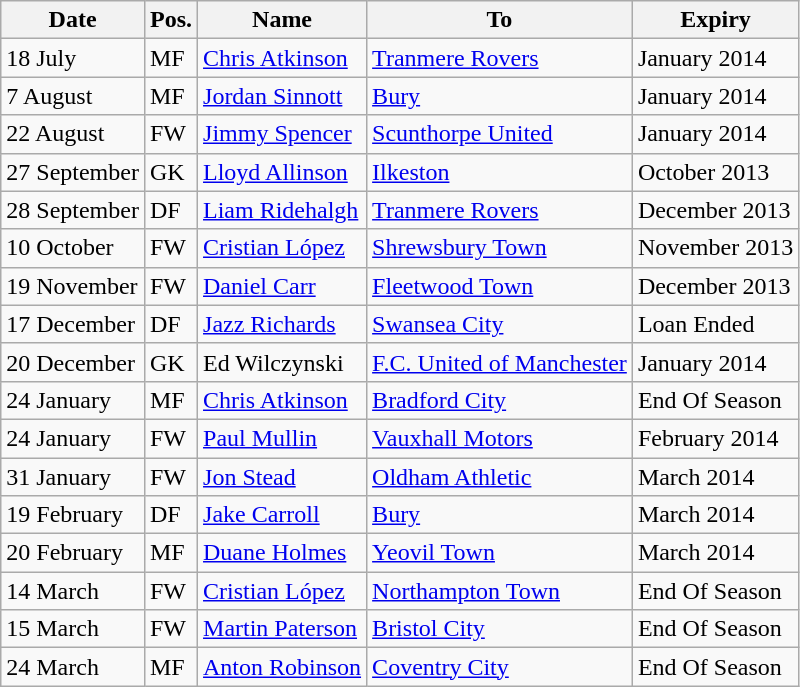<table class="wikitable">
<tr>
<th>Date</th>
<th>Pos.</th>
<th>Name</th>
<th>To</th>
<th>Expiry</th>
</tr>
<tr>
<td>18 July</td>
<td>MF</td>
<td> <a href='#'>Chris Atkinson</a></td>
<td> <a href='#'>Tranmere Rovers</a></td>
<td>January 2014</td>
</tr>
<tr>
<td>7 August</td>
<td>MF</td>
<td> <a href='#'>Jordan Sinnott</a></td>
<td> <a href='#'>Bury</a></td>
<td>January 2014</td>
</tr>
<tr>
<td>22 August</td>
<td>FW</td>
<td> <a href='#'>Jimmy Spencer</a></td>
<td> <a href='#'>Scunthorpe United</a></td>
<td>January 2014</td>
</tr>
<tr>
<td>27 September</td>
<td>GK</td>
<td> <a href='#'>Lloyd Allinson</a></td>
<td> <a href='#'>Ilkeston</a></td>
<td>October 2013</td>
</tr>
<tr>
<td>28 September</td>
<td>DF</td>
<td> <a href='#'>Liam Ridehalgh</a></td>
<td> <a href='#'>Tranmere Rovers</a></td>
<td>December 2013</td>
</tr>
<tr>
<td>10 October</td>
<td>FW</td>
<td> <a href='#'>Cristian López</a></td>
<td> <a href='#'>Shrewsbury Town</a></td>
<td>November 2013</td>
</tr>
<tr>
<td>19 November</td>
<td>FW</td>
<td> <a href='#'>Daniel Carr</a></td>
<td> <a href='#'>Fleetwood Town</a></td>
<td>December 2013</td>
</tr>
<tr>
<td>17 December</td>
<td>DF</td>
<td> <a href='#'>Jazz Richards</a></td>
<td> <a href='#'>Swansea City</a></td>
<td>Loan Ended</td>
</tr>
<tr>
<td>20 December</td>
<td>GK</td>
<td> Ed Wilczynski</td>
<td> <a href='#'>F.C. United of Manchester</a></td>
<td>January 2014</td>
</tr>
<tr>
<td>24 January</td>
<td>MF</td>
<td> <a href='#'>Chris Atkinson</a></td>
<td> <a href='#'>Bradford City</a></td>
<td>End Of Season</td>
</tr>
<tr>
<td>24 January</td>
<td>FW</td>
<td> <a href='#'>Paul Mullin</a></td>
<td> <a href='#'>Vauxhall Motors</a></td>
<td>February 2014</td>
</tr>
<tr>
<td>31 January</td>
<td>FW</td>
<td> <a href='#'>Jon Stead</a></td>
<td> <a href='#'>Oldham Athletic</a></td>
<td>March 2014</td>
</tr>
<tr>
<td>19 February</td>
<td>DF</td>
<td> <a href='#'>Jake Carroll</a></td>
<td> <a href='#'>Bury</a></td>
<td>March 2014</td>
</tr>
<tr>
<td>20 February</td>
<td>MF</td>
<td> <a href='#'>Duane Holmes</a></td>
<td> <a href='#'>Yeovil Town</a></td>
<td>March 2014</td>
</tr>
<tr>
<td>14 March</td>
<td>FW</td>
<td> <a href='#'>Cristian López</a></td>
<td> <a href='#'>Northampton Town</a></td>
<td>End Of Season</td>
</tr>
<tr>
<td>15 March</td>
<td>FW</td>
<td> <a href='#'>Martin Paterson</a></td>
<td> <a href='#'>Bristol City</a></td>
<td>End Of Season</td>
</tr>
<tr>
<td>24 March</td>
<td>MF</td>
<td> <a href='#'>Anton Robinson</a></td>
<td> <a href='#'>Coventry City</a></td>
<td>End Of Season</td>
</tr>
</table>
